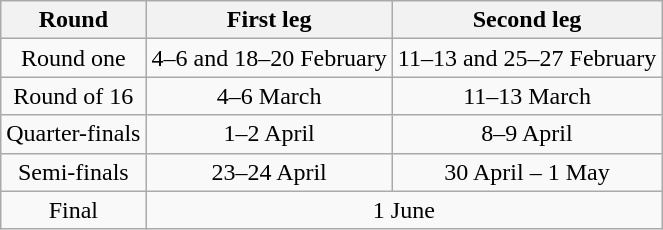<table class="wikitable" style="text-align:center">
<tr>
<th>Round</th>
<th>First leg</th>
<th>Second leg</th>
</tr>
<tr>
<td>Round one</td>
<td>4–6 and 18–20 February</td>
<td>11–13 and 25–27 February</td>
</tr>
<tr>
<td>Round of 16</td>
<td>4–6 March</td>
<td>11–13 March</td>
</tr>
<tr>
<td>Quarter-finals</td>
<td>1–2 April</td>
<td>8–9 April</td>
</tr>
<tr>
<td>Semi-finals</td>
<td>23–24 April</td>
<td>30 April – 1 May</td>
</tr>
<tr>
<td>Final</td>
<td colspan=2>1 June</td>
</tr>
</table>
